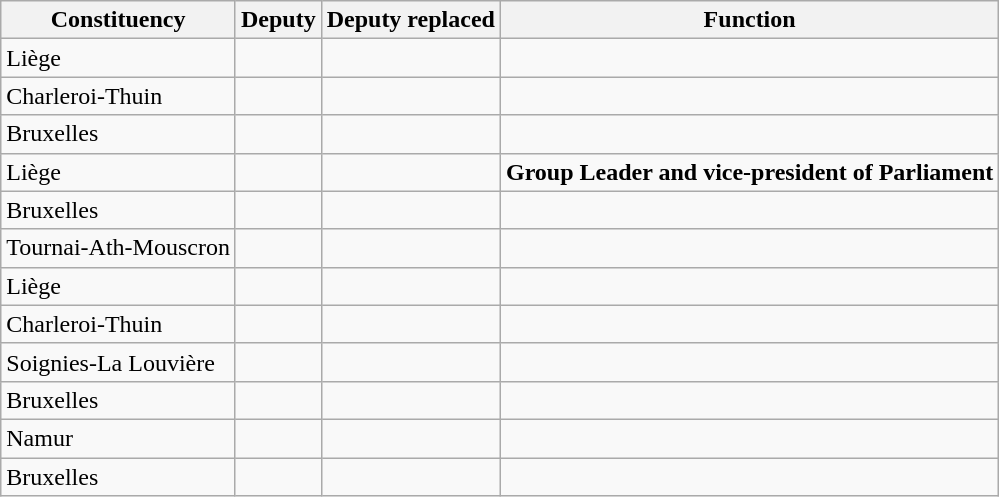<table class="wikitable">
<tr>
<th>Constituency</th>
<th>Deputy</th>
<th><strong>Deputy replaced</strong></th>
<th>Function</th>
</tr>
<tr>
<td>Liège</td>
<td></td>
<td></td>
<td></td>
</tr>
<tr>
<td>Charleroi-Thuin</td>
<td></td>
<td></td>
<td></td>
</tr>
<tr>
<td>Bruxelles</td>
<td></td>
<td></td>
<td></td>
</tr>
<tr>
<td>Liège</td>
<td></td>
<td></td>
<td><strong>Group Leader and vice-president of Parliament</strong></td>
</tr>
<tr>
<td>Bruxelles</td>
<td></td>
<td></td>
<td></td>
</tr>
<tr>
<td>Tournai-Ath-Mouscron</td>
<td></td>
<td></td>
<td></td>
</tr>
<tr>
<td>Liège</td>
<td></td>
<td></td>
<td></td>
</tr>
<tr>
<td>Charleroi-Thuin</td>
<td></td>
<td></td>
<td></td>
</tr>
<tr>
<td>Soignies-La Louvière</td>
<td></td>
<td></td>
<td></td>
</tr>
<tr>
<td>Bruxelles</td>
<td></td>
<td></td>
<td></td>
</tr>
<tr>
<td>Namur</td>
<td></td>
<td></td>
<td></td>
</tr>
<tr>
<td>Bruxelles</td>
<td></td>
<td></td>
<td></td>
</tr>
</table>
